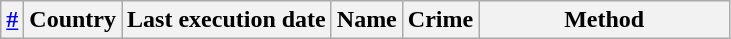<table class="wikitable sortable">
<tr>
<th><a href='#'>#</a></th>
<th>Country</th>
<th>Last execution date</th>
<th>Name</th>
<th>Crime</th>
<th style="width:160px;">Method<br>





</th>
</tr>
</table>
